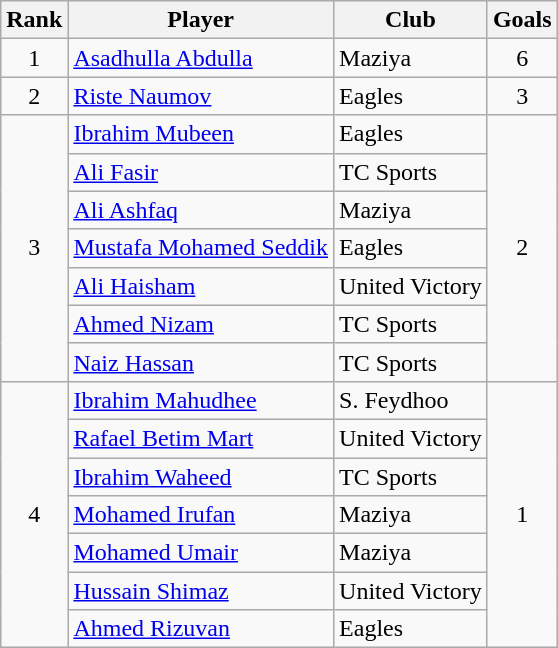<table class="wikitable" style="text-align:center">
<tr>
<th>Rank</th>
<th>Player</th>
<th>Club</th>
<th>Goals</th>
</tr>
<tr>
<td rowspan="1">1</td>
<td align="left"> <a href='#'>Asadhulla Abdulla</a></td>
<td align="left">Maziya</td>
<td rowspan="1">6</td>
</tr>
<tr>
<td rowspan="1">2</td>
<td align="left"> <a href='#'>Riste Naumov</a></td>
<td align="left">Eagles</td>
<td rowspan="1">3</td>
</tr>
<tr>
<td rowspan="7">3</td>
<td align="left"> <a href='#'>Ibrahim Mubeen</a></td>
<td align="left">Eagles</td>
<td rowspan="7">2</td>
</tr>
<tr>
<td align="left"> <a href='#'>Ali Fasir</a></td>
<td align="left">TC Sports</td>
</tr>
<tr>
<td align="left"> <a href='#'>Ali Ashfaq</a></td>
<td align="left">Maziya</td>
</tr>
<tr>
<td align="left"> <a href='#'>Mustafa Mohamed Seddik</a></td>
<td align="left">Eagles</td>
</tr>
<tr>
<td align="left"> <a href='#'>Ali Haisham</a></td>
<td align="left">United Victory</td>
</tr>
<tr>
<td align="left"> <a href='#'>Ahmed Nizam</a></td>
<td align="left">TC Sports</td>
</tr>
<tr>
<td align="left"> <a href='#'>Naiz Hassan</a></td>
<td align="left">TC Sports</td>
</tr>
<tr>
<td rowspan="8">4</td>
<td align="left"> <a href='#'>Ibrahim Mahudhee</a></td>
<td align="left">S. Feydhoo</td>
<td rowspan="8">1</td>
</tr>
<tr>
<td align="left"> <a href='#'>Rafael Betim Mart</a></td>
<td align="left">United Victory</td>
</tr>
<tr>
<td align="left"> <a href='#'>Ibrahim Waheed</a></td>
<td align="left">TC Sports</td>
</tr>
<tr>
<td align="left"> <a href='#'>Mohamed Irufan</a></td>
<td align="left">Maziya</td>
</tr>
<tr>
<td align="left"> <a href='#'>Mohamed Umair</a></td>
<td align="left">Maziya</td>
</tr>
<tr>
<td align="left"> <a href='#'>Hussain Shimaz</a></td>
<td align="left">United Victory</td>
</tr>
<tr>
<td align="left"> <a href='#'>Ahmed Rizuvan</a></td>
<td align="left">Eagles</td>
</tr>
</table>
